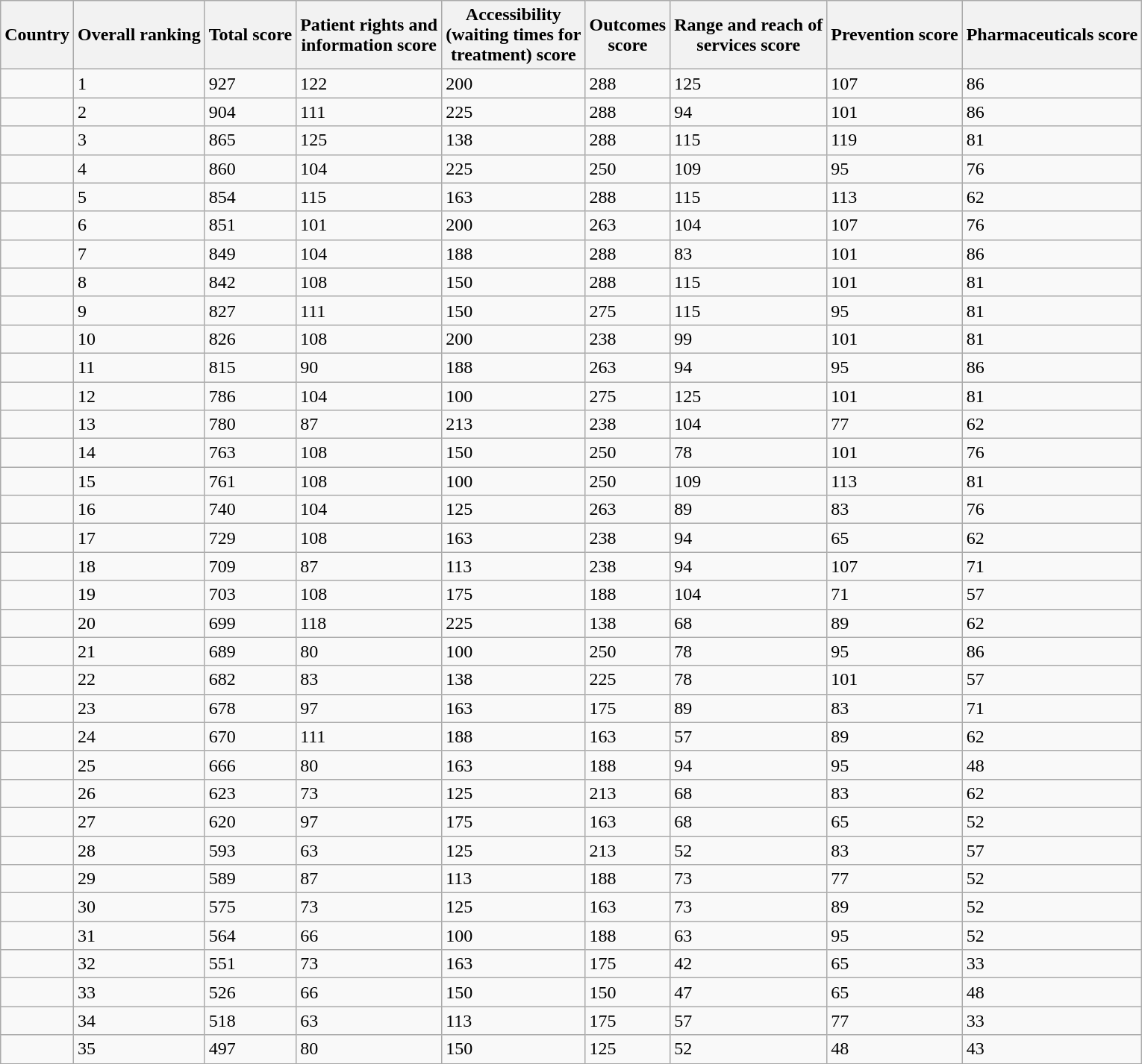<table class="wikitable sortable">
<tr>
<th>Country</th>
<th>Overall ranking</th>
<th>Total score</th>
<th>Patient rights and<br> information score</th>
<th>Accessibility<br> (waiting times for<br> treatment) score</th>
<th>Outcomes<br> score</th>
<th>Range and reach of<br> services score</th>
<th>Prevention score</th>
<th>Pharmaceuticals score</th>
</tr>
<tr>
<td></td>
<td>1</td>
<td>927</td>
<td>122</td>
<td>200</td>
<td>288</td>
<td>125</td>
<td>107</td>
<td>86</td>
</tr>
<tr>
<td></td>
<td>2</td>
<td>904</td>
<td>111</td>
<td>225</td>
<td>288</td>
<td>94</td>
<td>101</td>
<td>86</td>
</tr>
<tr>
<td></td>
<td>3</td>
<td>865</td>
<td>125</td>
<td>138</td>
<td>288</td>
<td>115</td>
<td>119</td>
<td>81</td>
</tr>
<tr>
<td></td>
<td>4</td>
<td>860</td>
<td>104</td>
<td>225</td>
<td>250</td>
<td>109</td>
<td>95</td>
<td>76</td>
</tr>
<tr>
<td></td>
<td>5</td>
<td>854</td>
<td>115</td>
<td>163</td>
<td>288</td>
<td>115</td>
<td>113</td>
<td>62</td>
</tr>
<tr>
<td></td>
<td>6</td>
<td>851</td>
<td>101</td>
<td>200</td>
<td>263</td>
<td>104</td>
<td>107</td>
<td>76</td>
</tr>
<tr>
<td></td>
<td>7</td>
<td>849</td>
<td>104</td>
<td>188</td>
<td>288</td>
<td>83</td>
<td>101</td>
<td>86</td>
</tr>
<tr>
<td></td>
<td>8</td>
<td>842</td>
<td>108</td>
<td>150</td>
<td>288</td>
<td>115</td>
<td>101</td>
<td>81</td>
</tr>
<tr>
<td></td>
<td>9</td>
<td>827</td>
<td>111</td>
<td>150</td>
<td>275</td>
<td>115</td>
<td>95</td>
<td>81</td>
</tr>
<tr>
<td></td>
<td>10</td>
<td>826</td>
<td>108</td>
<td>200</td>
<td>238</td>
<td>99</td>
<td>101</td>
<td>81</td>
</tr>
<tr>
<td></td>
<td>11</td>
<td>815</td>
<td>90</td>
<td>188</td>
<td>263</td>
<td>94</td>
<td>95</td>
<td>86</td>
</tr>
<tr>
<td></td>
<td>12</td>
<td>786</td>
<td>104</td>
<td>100</td>
<td>275</td>
<td>125</td>
<td>101</td>
<td>81</td>
</tr>
<tr>
<td></td>
<td>13</td>
<td>780</td>
<td>87</td>
<td>213</td>
<td>238</td>
<td>104</td>
<td>77</td>
<td>62</td>
</tr>
<tr>
<td></td>
<td>14</td>
<td>763</td>
<td>108</td>
<td>150</td>
<td>250</td>
<td>78</td>
<td>101</td>
<td>76</td>
</tr>
<tr>
<td></td>
<td>15</td>
<td>761</td>
<td>108</td>
<td>100</td>
<td>250</td>
<td>109</td>
<td>113</td>
<td>81</td>
</tr>
<tr>
<td></td>
<td>16</td>
<td>740</td>
<td>104</td>
<td>125</td>
<td>263</td>
<td>89</td>
<td>83</td>
<td>76</td>
</tr>
<tr>
<td></td>
<td>17</td>
<td>729</td>
<td>108</td>
<td>163</td>
<td>238</td>
<td>94</td>
<td>65</td>
<td>62</td>
</tr>
<tr>
<td></td>
<td>18</td>
<td>709</td>
<td>87</td>
<td>113</td>
<td>238</td>
<td>94</td>
<td>107</td>
<td>71</td>
</tr>
<tr>
<td></td>
<td>19</td>
<td>703</td>
<td>108</td>
<td>175</td>
<td>188</td>
<td>104</td>
<td>71</td>
<td>57</td>
</tr>
<tr>
<td></td>
<td>20</td>
<td>699</td>
<td>118</td>
<td>225</td>
<td>138</td>
<td>68</td>
<td>89</td>
<td>62</td>
</tr>
<tr>
<td></td>
<td>21</td>
<td>689</td>
<td>80</td>
<td>100</td>
<td>250</td>
<td>78</td>
<td>95</td>
<td>86</td>
</tr>
<tr>
<td></td>
<td>22</td>
<td>682</td>
<td>83</td>
<td>138</td>
<td>225</td>
<td>78</td>
<td>101</td>
<td>57</td>
</tr>
<tr>
<td></td>
<td>23</td>
<td>678</td>
<td>97</td>
<td>163</td>
<td>175</td>
<td>89</td>
<td>83</td>
<td>71</td>
</tr>
<tr>
<td></td>
<td>24</td>
<td>670</td>
<td>111</td>
<td>188</td>
<td>163</td>
<td>57</td>
<td>89</td>
<td>62</td>
</tr>
<tr>
<td></td>
<td>25</td>
<td>666</td>
<td>80</td>
<td>163</td>
<td>188</td>
<td>94</td>
<td>95</td>
<td>48</td>
</tr>
<tr>
<td></td>
<td>26</td>
<td>623</td>
<td>73</td>
<td>125</td>
<td>213</td>
<td>68</td>
<td>83</td>
<td>62</td>
</tr>
<tr>
<td></td>
<td>27</td>
<td>620</td>
<td>97</td>
<td>175</td>
<td>163</td>
<td>68</td>
<td>65</td>
<td>52</td>
</tr>
<tr>
<td></td>
<td>28</td>
<td>593</td>
<td>63</td>
<td>125</td>
<td>213</td>
<td>52</td>
<td>83</td>
<td>57</td>
</tr>
<tr>
<td></td>
<td>29</td>
<td>589</td>
<td>87</td>
<td>113</td>
<td>188</td>
<td>73</td>
<td>77</td>
<td>52</td>
</tr>
<tr>
<td></td>
<td>30</td>
<td>575</td>
<td>73</td>
<td>125</td>
<td>163</td>
<td>73</td>
<td>89</td>
<td>52</td>
</tr>
<tr>
<td></td>
<td>31</td>
<td>564</td>
<td>66</td>
<td>100</td>
<td>188</td>
<td>63</td>
<td>95</td>
<td>52</td>
</tr>
<tr>
<td></td>
<td>32</td>
<td>551</td>
<td>73</td>
<td>163</td>
<td>175</td>
<td>42</td>
<td>65</td>
<td>33</td>
</tr>
<tr>
<td></td>
<td>33</td>
<td>526</td>
<td>66</td>
<td>150</td>
<td>150</td>
<td>47</td>
<td>65</td>
<td>48</td>
</tr>
<tr>
<td></td>
<td>34</td>
<td>518</td>
<td>63</td>
<td>113</td>
<td>175</td>
<td>57</td>
<td>77</td>
<td>33</td>
</tr>
<tr>
<td></td>
<td>35</td>
<td>497</td>
<td>80</td>
<td>150</td>
<td>125</td>
<td>52</td>
<td>48</td>
<td>43</td>
</tr>
<tr>
</tr>
</table>
